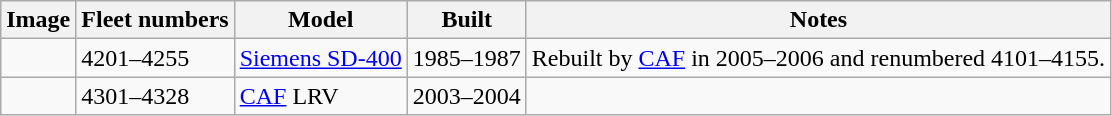<table class="wikitable">
<tr>
<th>Image</th>
<th>Fleet numbers</th>
<th>Model</th>
<th>Built</th>
<th>Notes</th>
</tr>
<tr>
<td></td>
<td>4201–4255</td>
<td><a href='#'>Siemens SD-400</a></td>
<td>1985–1987</td>
<td>Rebuilt by <a href='#'>CAF</a> in 2005–2006 and renumbered 4101–4155.</td>
</tr>
<tr>
<td></td>
<td>4301–4328</td>
<td><a href='#'>CAF</a> LRV</td>
<td>2003–2004</td>
<td></td>
</tr>
</table>
